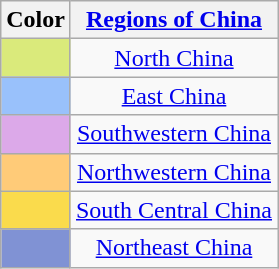<table class="wikitable" style="width:auto; text-align:center;">
<tr>
<th>Color</th>
<th><a href='#'>Regions of China</a></th>
</tr>
<tr>
<td style="background-color: #daea7b; width:20px;"></td>
<td><a href='#'>North China</a></td>
</tr>
<tr>
<td style="background-color: #99c1fb; width:20px;"></td>
<td><a href='#'>East China</a></td>
</tr>
<tr>
<td style="background-color: #dca9e9; width:20px;"></td>
<td><a href='#'>Southwestern China</a></td>
</tr>
<tr>
<td style="background-color: #ffcb78; width:20px;"></td>
<td><a href='#'>Northwestern China</a></td>
</tr>
<tr>
<td style="background-color: #fadb4c; width:20px;"></td>
<td><a href='#'>South Central China</a></td>
</tr>
<tr>
<td style="background-color: #8092d4; width:20px;"></td>
<td><a href='#'>Northeast China</a></td>
</tr>
</table>
